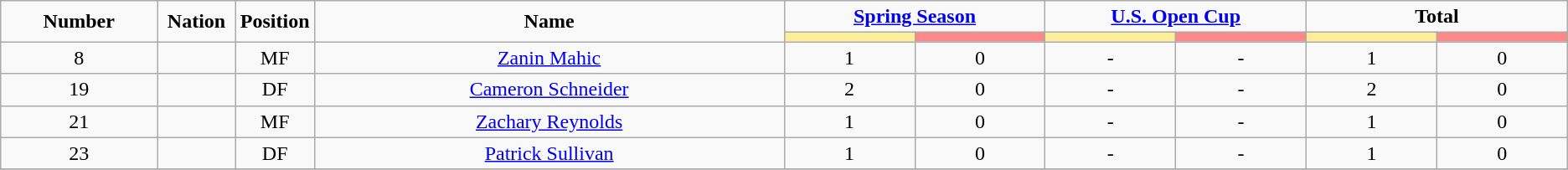<table class="wikitable" style="text-align:center;">
<tr>
<td rowspan="2"  style="width:10%; text-align:center;"><strong>Number</strong></td>
<td rowspan="2"  style="width:5%; text-align:center;"><strong>Nation</strong></td>
<td rowspan="2"  style="width:5%; text-align:center;"><strong>Position</strong></td>
<td rowspan="2"  style="width:30%; text-align:center;"><strong>Name</strong></td>
<td colspan="2" style="text-align:center;"><strong><a href='#'>Spring Season</a></strong></td>
<td colspan="2" style="text-align:center;"><strong><a href='#'>U.S. Open Cup</a></strong></td>
<td colspan="2" style="text-align:center;"><strong>Total</strong></td>
</tr>
<tr>
<th style="width:60px; background:#fe9;"></th>
<th style="width:60px; background:#ff8888;"></th>
<th style="width:60px; background:#fe9;"></th>
<th style="width:60px; background:#ff8888;"></th>
<th style="width:60px; background:#fe9;"></th>
<th style="width:60px; background:#ff8888;"></th>
</tr>
<tr>
<td>8</td>
<td></td>
<td>MF</td>
<td><a href='#'>Zanin Mahic</a></td>
<td>1</td>
<td>0</td>
<td>-</td>
<td>-</td>
<td>1</td>
<td>0</td>
</tr>
<tr>
<td>19</td>
<td></td>
<td>DF</td>
<td><a href='#'>Cameron Schneider</a></td>
<td>2</td>
<td>0</td>
<td>-</td>
<td>-</td>
<td>2</td>
<td>0</td>
</tr>
<tr>
<td>21</td>
<td></td>
<td>MF</td>
<td><a href='#'>Zachary Reynolds</a></td>
<td>1</td>
<td>0</td>
<td>-</td>
<td>-</td>
<td>1</td>
<td>0</td>
</tr>
<tr>
<td>23</td>
<td></td>
<td>DF</td>
<td><a href='#'>Patrick Sullivan</a></td>
<td>1</td>
<td>0</td>
<td>-</td>
<td>-</td>
<td>1</td>
<td>0</td>
</tr>
<tr>
</tr>
</table>
